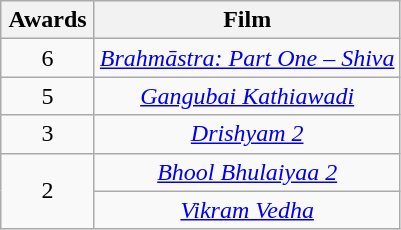<table class="wikitable plainrowheaders" style="text-align:center;">
<tr>
<th scope="col" style="width:55px;">Awards</th>
<th scope="col" style="text-align:center;">Film</th>
</tr>
<tr>
<td scope="row" style="text-align:center">6</td>
<td><em><a href='#'>Brahmāstra: Part One – Shiva</a></em></td>
</tr>
<tr>
<td scope="row" style="text-align:center">5</td>
<td><em><a href='#'>Gangubai Kathiawadi</a></em></td>
</tr>
<tr>
<td>3</td>
<td><em><a href='#'>Drishyam 2</a></em></td>
</tr>
<tr>
<td rowspan="2">2</td>
<td><em><a href='#'>Bhool Bhulaiyaa 2</a></em></td>
</tr>
<tr>
<td><a href='#'><em>Vikram Vedha</em></a></td>
</tr>
</table>
